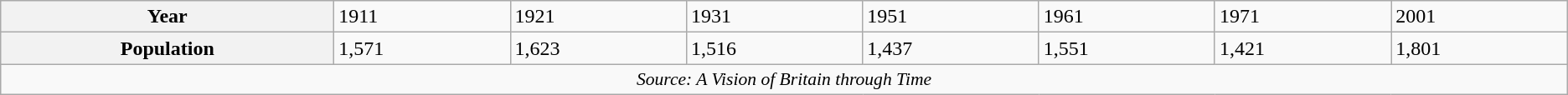<table class="wikitable" style="clear:both;">
<tr>
<th>Year</th>
<td>1911</td>
<td>1921</td>
<td>1931</td>
<td>1951</td>
<td>1961</td>
<td>1971</td>
<td>2001</td>
</tr>
<tr>
<th>Population</th>
<td>1,571</td>
<td>1,623</td>
<td>1,516</td>
<td>1,437</td>
<td>1,551</td>
<td>1,421</td>
<td>1,801</td>
</tr>
<tr>
<td colspan="14" style="text-align:center;font-size:90%;width: 100em"><em>Source: A Vision of Britain through Time</em></td>
</tr>
</table>
